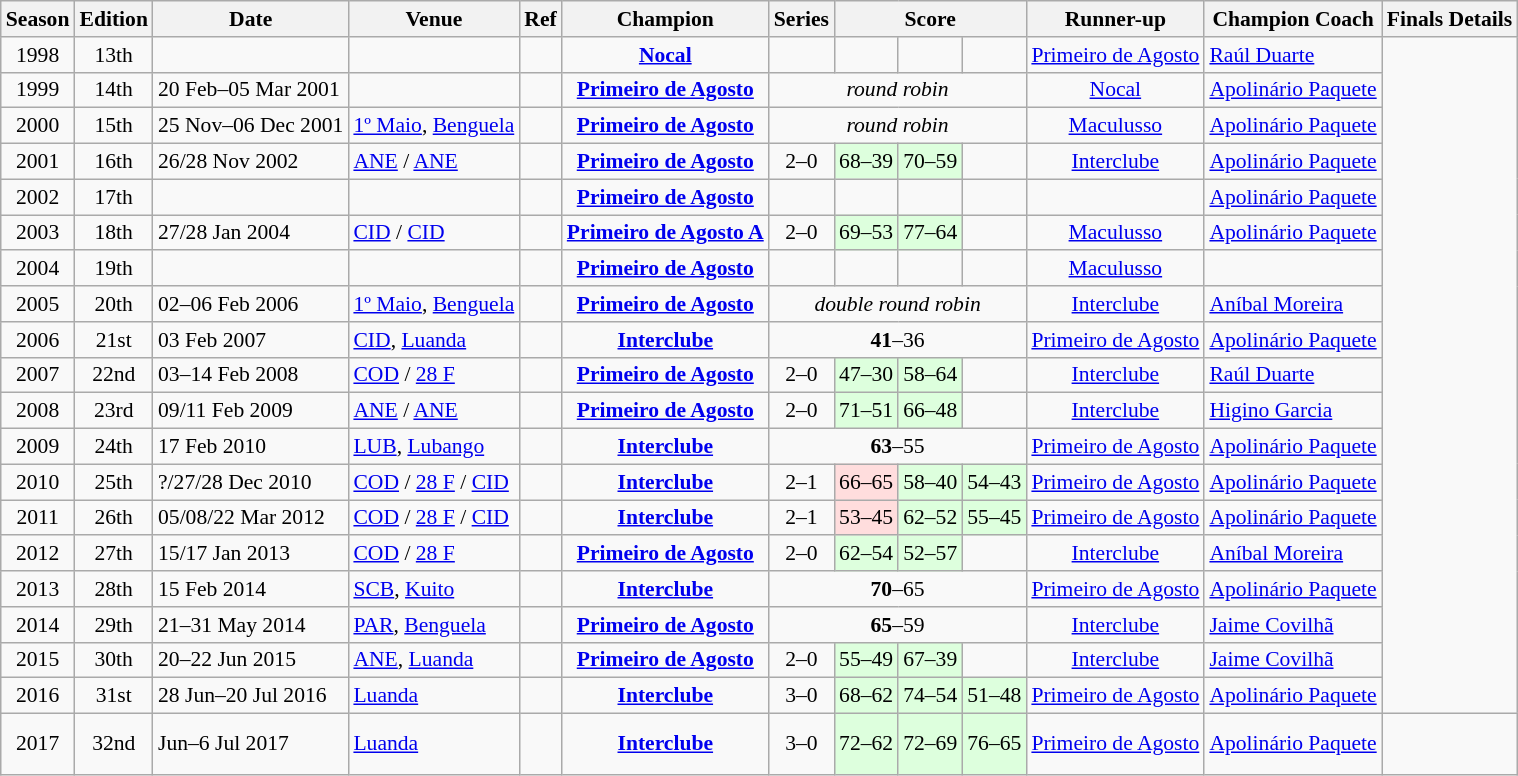<table class="wikitable" style="font-size: 90%;">
<tr>
<th>Season</th>
<th>Edition</th>
<th>Date</th>
<th>Venue</th>
<th>Ref</th>
<th>Champion</th>
<th>Series</th>
<th colspan=3>Score</th>
<th>Runner-up</th>
<th>Champion Coach</th>
<th>Finals Details</th>
</tr>
<tr style="text-align:center;">
<td>1998</td>
<td>13th</td>
<td></td>
<td></td>
<td></td>
<td><strong><a href='#'>Nocal</a></strong></td>
<td></td>
<td></td>
<td></td>
<td></td>
<td><a href='#'>Primeiro de Agosto</a></td>
<td style="text-align:left;"> <a href='#'>Raúl Duarte</a></td>
</tr>
<tr style="text-align:center;">
<td>1999</td>
<td>14th</td>
<td style="text-align:left;">20 Feb–05 Mar 2001</td>
<td></td>
<td style="text-align:left;"></td>
<td><strong><a href='#'>Primeiro de Agosto</a></strong></td>
<td colspan=4><em>round robin</em></td>
<td><a href='#'>Nocal</a></td>
<td style="text-align:left;"> <a href='#'>Apolinário Paquete</a></td>
</tr>
<tr>
<td style="text-align:center;">2000</td>
<td style="text-align:center;">15th</td>
<td>25 Nov–06 Dec 2001</td>
<td><a href='#'>1º Maio</a>, <a href='#'>Benguela</a></td>
<td></td>
<td style="text-align:center;"><strong><a href='#'>Primeiro de Agosto</a></strong></td>
<td colspan=4 style="text-align:center;"><em>round robin</em></td>
<td style="text-align:center;"><a href='#'>Maculusso</a></td>
<td> <a href='#'>Apolinário Paquete</a></td>
</tr>
<tr>
<td style="text-align:center;">2001</td>
<td style="text-align:center;">16th</td>
<td>26/28 Nov 2002</td>
<td><a href='#'>ANE</a> / <a href='#'>ANE</a></td>
<td></td>
<td style="text-align:center;"><strong><a href='#'>Primeiro de Agosto</a></strong></td>
<td style="text-align:center;">2–0</td>
<td style="background:#dfd;">68–39</td>
<td style="background:#dfd;">70–59</td>
<td></td>
<td style="text-align:center;"><a href='#'>Interclube</a></td>
<td> <a href='#'>Apolinário Paquete</a></td>
</tr>
<tr style="text-align:center;">
<td>2002</td>
<td>17th</td>
<td></td>
<td></td>
<td></td>
<td><strong><a href='#'>Primeiro de Agosto</a></strong></td>
<td></td>
<td></td>
<td></td>
<td></td>
<td></td>
<td style="text-align:left;"> <a href='#'>Apolinário Paquete</a></td>
</tr>
<tr>
<td style="text-align:center;">2003</td>
<td style="text-align:center;">18th</td>
<td>27/28 Jan 2004</td>
<td><a href='#'>CID</a> / <a href='#'>CID</a></td>
<td></td>
<td style="text-align:center;"><strong><a href='#'>Primeiro de Agosto A</a></strong></td>
<td style="text-align:center;">2–0</td>
<td style="background:#dfd;">69–53</td>
<td style="background:#dfd;">77–64</td>
<td></td>
<td style="text-align:center;"><a href='#'>Maculusso</a></td>
<td> <a href='#'>Apolinário Paquete</a></td>
</tr>
<tr style="text-align:center;">
<td>2004</td>
<td>19th</td>
<td></td>
<td></td>
<td></td>
<td><strong><a href='#'>Primeiro de Agosto</a></strong></td>
<td></td>
<td></td>
<td></td>
<td></td>
<td><a href='#'>Maculusso</a></td>
<td></td>
</tr>
<tr style="text-align:center;">
<td>2005</td>
<td>20th</td>
<td style="text-align:left;">02–06 Feb 2006</td>
<td style="text-align:left;"><a href='#'>1º Maio</a>, <a href='#'>Benguela</a></td>
<td></td>
<td><strong><a href='#'>Primeiro de Agosto</a></strong></td>
<td colspan=4><em>double round robin</em></td>
<td><a href='#'>Interclube</a></td>
<td style="text-align:left;"> <a href='#'>Aníbal Moreira</a></td>
</tr>
<tr style="text-align:center;">
<td>2006</td>
<td>21st</td>
<td style="text-align:left;">03 Feb 2007</td>
<td style="text-align:left;"><a href='#'>CID</a>, <a href='#'>Luanda</a></td>
<td></td>
<td><strong><a href='#'>Interclube</a></strong></td>
<td colspan=4><strong>41</strong>–36</td>
<td><a href='#'>Primeiro de Agosto</a></td>
<td style="text-align:left;"> <a href='#'>Apolinário Paquete</a></td>
</tr>
<tr>
<td style="text-align:center;">2007</td>
<td style="text-align:center;">22nd</td>
<td>03–14 Feb 2008</td>
<td><a href='#'>COD</a> / <a href='#'>28 F</a></td>
<td></td>
<td style="text-align:center;"><strong><a href='#'>Primeiro de Agosto</a></strong></td>
<td style="text-align:center;">2–0</td>
<td style="background:#dfd;">47–30</td>
<td style="background:#dfd;">58–64</td>
<td></td>
<td style="text-align:center;"><a href='#'>Interclube</a></td>
<td> <a href='#'>Raúl Duarte</a></td>
</tr>
<tr>
<td style="text-align:center;">2008</td>
<td style="text-align:center;">23rd</td>
<td>09/11 Feb 2009</td>
<td><a href='#'>ANE</a> / <a href='#'>ANE</a></td>
<td></td>
<td style="text-align:center;"><strong><a href='#'>Primeiro de Agosto</a></strong></td>
<td style="text-align:center;">2–0</td>
<td style="background:#dfd;">71–51</td>
<td style="background:#dfd;">66–48</td>
<td></td>
<td style="text-align:center;"><a href='#'>Interclube</a></td>
<td> <a href='#'>Higino Garcia</a></td>
</tr>
<tr style="text-align:center;">
<td>2009</td>
<td>24th</td>
<td style="text-align:left;">17 Feb 2010</td>
<td style="text-align:left;"><a href='#'>LUB</a>, <a href='#'>Lubango</a></td>
<td style="text-align:left;"></td>
<td><strong><a href='#'>Interclube</a></strong></td>
<td colspan=4><strong>63</strong>–55</td>
<td><a href='#'>Primeiro de Agosto</a></td>
<td style="text-align:left;"> <a href='#'>Apolinário Paquete</a></td>
</tr>
<tr>
<td style="text-align:center;">2010</td>
<td style="text-align:center;">25th</td>
<td>?/27/28 Dec 2010</td>
<td><a href='#'>COD</a> / <a href='#'>28 F</a> / <a href='#'>CID</a></td>
<td></td>
<td style="text-align:center;"><strong><a href='#'>Interclube</a></strong></td>
<td style="text-align:center;">2–1</td>
<td style="background:#fdd;">66–65</td>
<td style="background:#dfd;">58–40</td>
<td style="background:#dfd;">54–43</td>
<td style="text-align:center;"><a href='#'>Primeiro de Agosto</a></td>
<td> <a href='#'>Apolinário Paquete</a></td>
</tr>
<tr>
<td style="text-align:center;">2011</td>
<td style="text-align:center;">26th</td>
<td>05/08/22 Mar 2012</td>
<td><a href='#'>COD</a> / <a href='#'>28 F</a> / <a href='#'>CID</a></td>
<td></td>
<td style="text-align:center;"><strong><a href='#'>Interclube</a></strong></td>
<td style="text-align:center;">2–1</td>
<td style="background:#fdd;">53–45</td>
<td style="background:#dfd;">62–52</td>
<td style="background:#dfd;">55–45</td>
<td style="text-align:center;"><a href='#'>Primeiro de Agosto</a></td>
<td> <a href='#'>Apolinário Paquete</a></td>
</tr>
<tr>
<td style="text-align:center;">2012</td>
<td style="text-align:center;">27th</td>
<td>15/17 Jan 2013</td>
<td><a href='#'>COD</a> / <a href='#'>28 F</a></td>
<td></td>
<td style="text-align:center;"><strong><a href='#'>Primeiro de Agosto</a></strong></td>
<td style="text-align:center;">2–0</td>
<td style="background:#dfd;">62–54</td>
<td style="background:#dfd;">52–57</td>
<td></td>
<td style="text-align:center;"><a href='#'>Interclube</a></td>
<td> <a href='#'>Aníbal Moreira</a></td>
</tr>
<tr>
<td style="text-align:center;">2013</td>
<td style="text-align:center;">28th</td>
<td>15 Feb 2014</td>
<td><a href='#'>SCB</a>, <a href='#'>Kuito</a></td>
<td></td>
<td style="text-align:center;"><strong><a href='#'>Interclube</a></strong></td>
<td colspan=4 style="text-align:center;"><strong>70</strong>–65</td>
<td style="text-align:center;"><a href='#'>Primeiro de Agosto</a></td>
<td> <a href='#'>Apolinário Paquete</a></td>
</tr>
<tr>
<td style="text-align:center;">2014</td>
<td style="text-align:center;">29th</td>
<td>21–31 May 2014</td>
<td><a href='#'>PAR</a>, <a href='#'>Benguela</a></td>
<td></td>
<td style="text-align:center;"><strong><a href='#'>Primeiro de Agosto</a></strong></td>
<td colspan=4 style="text-align:center;"><strong>65</strong>–59</td>
<td style="text-align:center;"><a href='#'>Interclube</a></td>
<td> <a href='#'>Jaime Covilhã</a></td>
</tr>
<tr>
<td style="text-align:center;">2015</td>
<td style="text-align:center;">30th</td>
<td>20–22 Jun 2015</td>
<td><a href='#'>ANE</a>, <a href='#'>Luanda</a></td>
<td></td>
<td style="text-align:center;"><strong><a href='#'>Primeiro de Agosto</a></strong></td>
<td style="text-align:center;">2–0</td>
<td style="background:#dfd;">55–49</td>
<td style="background:#dfd;">67–39</td>
<td></td>
<td style="text-align:center;"><a href='#'>Interclube</a></td>
<td> <a href='#'>Jaime Covilhã</a></td>
</tr>
<tr>
<td style="text-align:center;">2016</td>
<td style="text-align:center;">31st</td>
<td>28 Jun–20 Jul 2016</td>
<td><a href='#'>Luanda</a></td>
<td></td>
<td style="text-align:center;"><strong><a href='#'>Interclube</a></strong></td>
<td style="text-align:center;">3–0</td>
<td style="background:#dfd;">68–62</td>
<td style="background:#dfd;">74–54</td>
<td style="background:#dfd;">51–48</td>
<td><a href='#'>Primeiro de Agosto</a></td>
<td> <a href='#'>Apolinário Paquete</a></td>
</tr>
<tr>
<td style="text-align:center;">2017</td>
<td style="text-align:center;">32nd</td>
<td>Jun–6 Jul 2017</td>
<td><a href='#'>Luanda</a></td>
<td></td>
<td style="text-align:center;"><strong><a href='#'>Interclube</a></strong></td>
<td style="text-align:center;">3–0</td>
<td style="background:#dfd;">72–62</td>
<td style="background:#dfd;">72–69</td>
<td style="background:#dfd;">76–65</td>
<td><a href='#'>Primeiro de Agosto</a></td>
<td> <a href='#'>Apolinário Paquete</a></td>
<td><br>

<br></td>
</tr>
</table>
